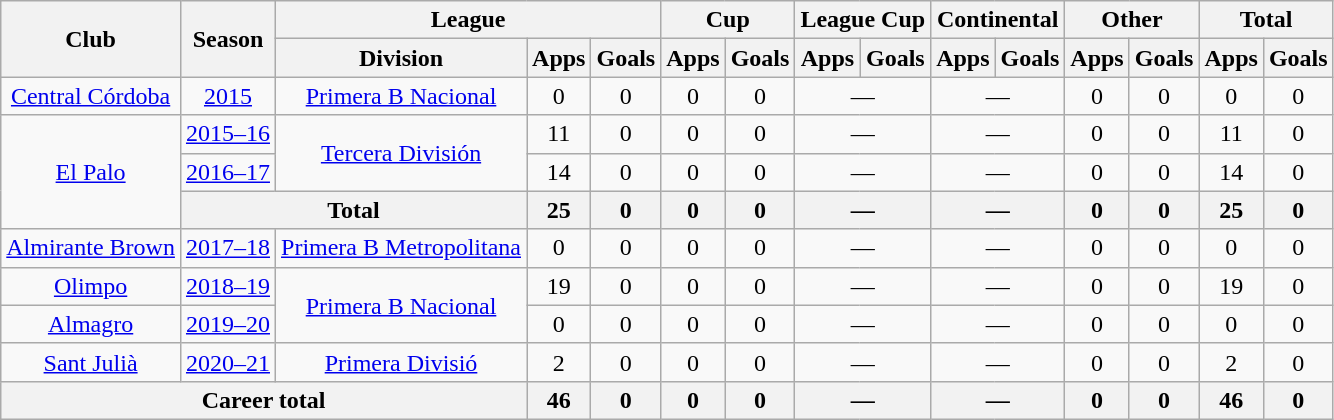<table class="wikitable" style="text-align:center">
<tr>
<th rowspan="2">Club</th>
<th rowspan="2">Season</th>
<th colspan="3">League</th>
<th colspan="2">Cup</th>
<th colspan="2">League Cup</th>
<th colspan="2">Continental</th>
<th colspan="2">Other</th>
<th colspan="2">Total</th>
</tr>
<tr>
<th>Division</th>
<th>Apps</th>
<th>Goals</th>
<th>Apps</th>
<th>Goals</th>
<th>Apps</th>
<th>Goals</th>
<th>Apps</th>
<th>Goals</th>
<th>Apps</th>
<th>Goals</th>
<th>Apps</th>
<th>Goals</th>
</tr>
<tr>
<td rowspan="1"><a href='#'>Central Córdoba</a></td>
<td><a href='#'>2015</a></td>
<td rowspan="1"><a href='#'>Primera B Nacional</a></td>
<td>0</td>
<td>0</td>
<td>0</td>
<td>0</td>
<td colspan="2">—</td>
<td colspan="2">—</td>
<td>0</td>
<td>0</td>
<td>0</td>
<td>0</td>
</tr>
<tr>
<td rowspan="3"><a href='#'>El Palo</a></td>
<td><a href='#'>2015–16</a></td>
<td rowspan="2"><a href='#'>Tercera División</a></td>
<td>11</td>
<td>0</td>
<td>0</td>
<td>0</td>
<td colspan="2">—</td>
<td colspan="2">—</td>
<td>0</td>
<td>0</td>
<td>11</td>
<td>0</td>
</tr>
<tr>
<td><a href='#'>2016–17</a></td>
<td>14</td>
<td>0</td>
<td>0</td>
<td>0</td>
<td colspan="2">—</td>
<td colspan="2">—</td>
<td>0</td>
<td>0</td>
<td>14</td>
<td>0</td>
</tr>
<tr>
<th colspan="2">Total</th>
<th>25</th>
<th>0</th>
<th>0</th>
<th>0</th>
<th colspan="2">—</th>
<th colspan="2">—</th>
<th>0</th>
<th>0</th>
<th>25</th>
<th>0</th>
</tr>
<tr>
<td rowspan="1"><a href='#'>Almirante Brown</a></td>
<td><a href='#'>2017–18</a></td>
<td rowspan="1"><a href='#'>Primera B Metropolitana</a></td>
<td>0</td>
<td>0</td>
<td>0</td>
<td>0</td>
<td colspan="2">—</td>
<td colspan="2">—</td>
<td>0</td>
<td>0</td>
<td>0</td>
<td>0</td>
</tr>
<tr>
<td rowspan="1"><a href='#'>Olimpo</a></td>
<td><a href='#'>2018–19</a></td>
<td rowspan="2"><a href='#'>Primera B Nacional</a></td>
<td>19</td>
<td>0</td>
<td>0</td>
<td>0</td>
<td colspan="2">—</td>
<td colspan="2">—</td>
<td>0</td>
<td>0</td>
<td>19</td>
<td>0</td>
</tr>
<tr>
<td rowspan="1"><a href='#'>Almagro</a></td>
<td><a href='#'>2019–20</a></td>
<td>0</td>
<td>0</td>
<td>0</td>
<td>0</td>
<td colspan="2">—</td>
<td colspan="2">—</td>
<td>0</td>
<td>0</td>
<td>0</td>
<td>0</td>
</tr>
<tr>
<td rowspan="1"><a href='#'>Sant Julià</a></td>
<td><a href='#'>2020–21</a></td>
<td rowspan="1"><a href='#'>Primera Divisió</a></td>
<td>2</td>
<td>0</td>
<td>0</td>
<td>0</td>
<td colspan="2">—</td>
<td colspan="2">—</td>
<td>0</td>
<td>0</td>
<td>2</td>
<td>0</td>
</tr>
<tr>
<th colspan="3">Career total</th>
<th>46</th>
<th>0</th>
<th>0</th>
<th>0</th>
<th colspan="2">—</th>
<th colspan="2">—</th>
<th>0</th>
<th>0</th>
<th>46</th>
<th>0</th>
</tr>
</table>
